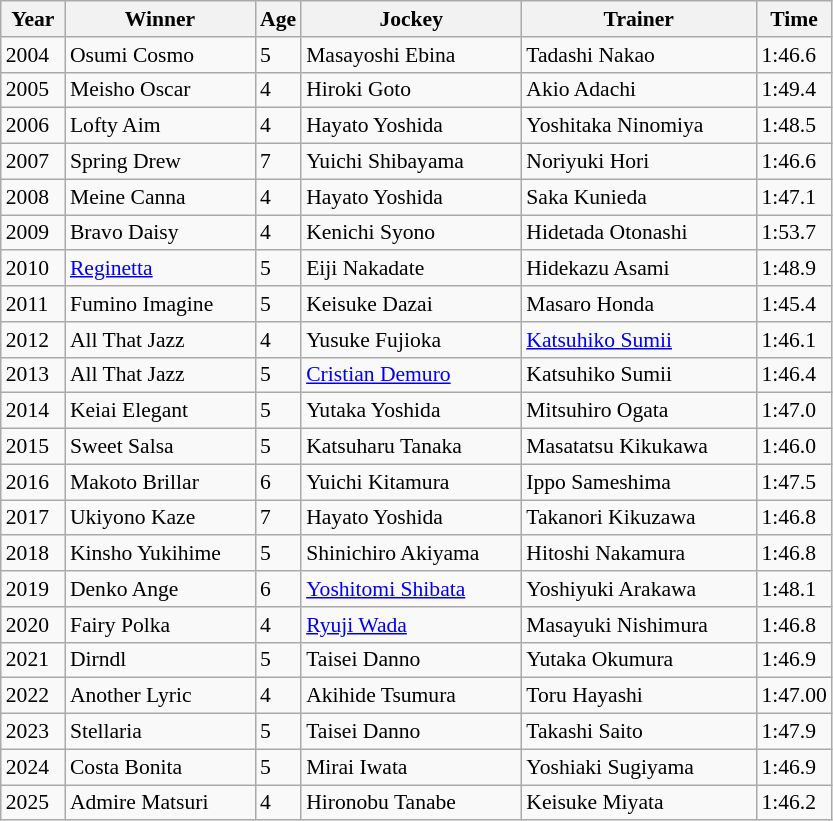<table class="wikitable sortable" style="font-size:90%">
<tr>
<th width="36px">Year<br></th>
<th width="120px">Winner<br></th>
<th>Age<br></th>
<th width="140px">Jockey<br></th>
<th width="150px">Trainer<br></th>
<th>Time<br></th>
</tr>
<tr>
<td>2004</td>
<td>Osumi Cosmo</td>
<td>5</td>
<td>Masayoshi Ebina</td>
<td>Tadashi Nakao</td>
<td>1:46.6</td>
</tr>
<tr>
<td>2005</td>
<td>Meisho Oscar</td>
<td>4</td>
<td>Hiroki Goto</td>
<td>Akio Adachi</td>
<td>1:49.4</td>
</tr>
<tr>
<td>2006</td>
<td>Lofty Aim</td>
<td>4</td>
<td>Hayato Yoshida</td>
<td>Yoshitaka Ninomiya</td>
<td>1:48.5</td>
</tr>
<tr>
<td>2007</td>
<td>Spring Drew</td>
<td>7</td>
<td>Yuichi Shibayama</td>
<td>Noriyuki Hori</td>
<td>1:46.6</td>
</tr>
<tr>
<td>2008</td>
<td>Meine Canna</td>
<td>4</td>
<td>Hayato Yoshida</td>
<td>Saka Kunieda</td>
<td>1:47.1</td>
</tr>
<tr>
<td>2009</td>
<td>Bravo Daisy</td>
<td>4</td>
<td>Kenichi Syono</td>
<td>Hidetada Otonashi</td>
<td>1:53.7</td>
</tr>
<tr>
<td>2010</td>
<td><a href='#'>Reginetta</a></td>
<td>5</td>
<td>Eiji Nakadate</td>
<td>Hidekazu Asami</td>
<td>1:48.9</td>
</tr>
<tr>
<td>2011</td>
<td>Fumino Imagine</td>
<td>5</td>
<td>Keisuke Dazai</td>
<td>Masaro Honda</td>
<td>1:45.4</td>
</tr>
<tr>
<td>2012</td>
<td>All That Jazz</td>
<td>4</td>
<td>Yusuke Fujioka</td>
<td><a href='#'>Katsuhiko Sumii</a></td>
<td>1:46.1</td>
</tr>
<tr>
<td>2013</td>
<td>All That Jazz</td>
<td>5</td>
<td><a href='#'>Cristian Demuro</a></td>
<td>Katsuhiko Sumii</td>
<td>1:46.4</td>
</tr>
<tr>
<td>2014</td>
<td>Keiai Elegant</td>
<td>5</td>
<td>Yutaka Yoshida</td>
<td>Mitsuhiro Ogata</td>
<td>1:47.0</td>
</tr>
<tr>
<td>2015</td>
<td>Sweet Salsa</td>
<td>5</td>
<td>Katsuharu Tanaka</td>
<td>Masatatsu Kikukawa</td>
<td>1:46.0</td>
</tr>
<tr>
<td>2016</td>
<td>Makoto Brillar</td>
<td>6</td>
<td>Yuichi Kitamura</td>
<td>Ippo Sameshima</td>
<td>1:47.5</td>
</tr>
<tr>
<td>2017</td>
<td>Ukiyono Kaze</td>
<td>7</td>
<td>Hayato Yoshida</td>
<td>Takanori Kikuzawa</td>
<td>1:46.8</td>
</tr>
<tr>
<td>2018</td>
<td>Kinsho Yukihime</td>
<td>5</td>
<td>Shinichiro Akiyama</td>
<td>Hitoshi Nakamura</td>
<td>1:46.8</td>
</tr>
<tr>
<td>2019</td>
<td>Denko Ange</td>
<td>6</td>
<td><a href='#'>Yoshitomi Shibata</a></td>
<td>Yoshiyuki Arakawa</td>
<td>1:48.1</td>
</tr>
<tr>
<td>2020</td>
<td>Fairy Polka</td>
<td>4</td>
<td><a href='#'>Ryuji Wada</a></td>
<td>Masayuki Nishimura</td>
<td>1:46.8</td>
</tr>
<tr>
<td>2021</td>
<td>Dirndl</td>
<td>5</td>
<td>Taisei Danno</td>
<td>Yutaka Okumura</td>
<td>1:46.9</td>
</tr>
<tr>
<td>2022</td>
<td>Another Lyric</td>
<td>4</td>
<td>Akihide Tsumura</td>
<td>Toru Hayashi</td>
<td>1:47.00</td>
</tr>
<tr>
<td>2023</td>
<td>Stellaria</td>
<td>5</td>
<td>Taisei Danno</td>
<td>Takashi Saito</td>
<td>1:47.9</td>
</tr>
<tr>
<td>2024</td>
<td>Costa Bonita</td>
<td>5</td>
<td>Mirai Iwata</td>
<td>Yoshiaki Sugiyama</td>
<td>1:46.9</td>
</tr>
<tr>
<td>2025</td>
<td>Admire Matsuri</td>
<td>4</td>
<td>Hironobu Tanabe</td>
<td>Keisuke Miyata</td>
<td>1:46.2</td>
</tr>
</table>
